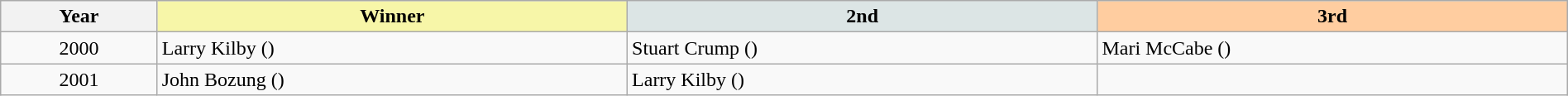<table class="wikitable" width=100%>
<tr>
<th width=10%>Year</th>
<th style="background-color: #F7F6A8;" width=30%>Winner</th>
<th style="background-color: #DCE5E5;" width=30%>2nd</th>
<th style="background-color: #FFCDA0;" width=30%>3rd</th>
</tr>
<tr>
<td align=center>2000 </td>
<td>Larry Kilby ()</td>
<td>Stuart Crump ()</td>
<td>Mari McCabe ()</td>
</tr>
<tr>
<td align=center>2001 </td>
<td>John Bozung ()</td>
<td>Larry Kilby ()</td>
<td></td>
</tr>
</table>
